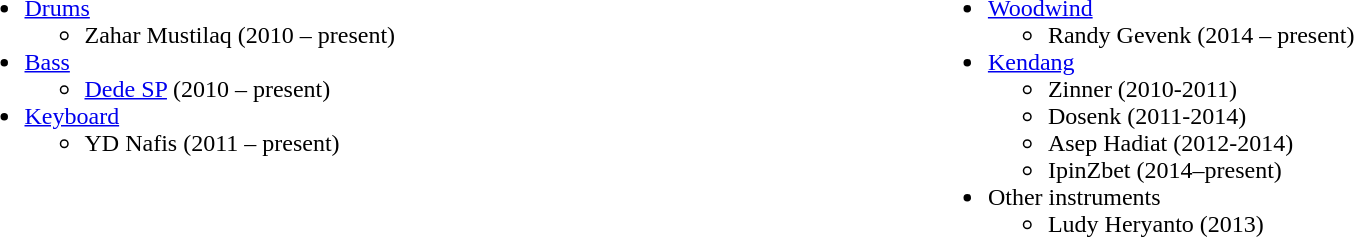<table style=background:transparent width=100%>
<tr>
<td width=30% valign=top><br><ul><li><a href='#'>Drums</a><ul><li>Zahar Mustilaq (2010 – present)</li></ul></li><li><a href='#'>Bass</a><ul><li><a href='#'>Dede SP</a> (2010 – present)</li></ul></li><li><a href='#'>Keyboard</a><ul><li>YD Nafis (2011 – present)</li></ul></li></ul></td>
<td width=1%></td>
<td width=30% valign=top><br><ul><li><a href='#'>Woodwind</a><ul><li>Randy Gevenk (2014 – present)</li></ul></li><li><a href='#'>Kendang</a><ul><li>Zinner (2010-2011)</li><li>Dosenk (2011-2014)</li><li>Asep Hadiat (2012-2014)</li><li>IpinZbet (2014–present)</li></ul></li><li>Other instruments<ul><li>Ludy Heryanto (2013)</li></ul></li></ul></td>
</tr>
</table>
